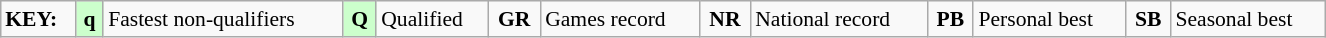<table class="wikitable" style="margin:0.5em auto; font-size:90%;position:relative;" width=70%>
<tr>
<td><strong>KEY:</strong></td>
<td bgcolor=ccffcc align=center><strong>q</strong></td>
<td>Fastest non-qualifiers</td>
<td bgcolor=ccffcc align=center><strong>Q</strong></td>
<td>Qualified</td>
<td align=center><strong>GR</strong></td>
<td>Games record</td>
<td align=center><strong>NR</strong></td>
<td>National record</td>
<td align=center><strong>PB</strong></td>
<td>Personal best</td>
<td align=center><strong>SB</strong></td>
<td>Seasonal best</td>
</tr>
</table>
